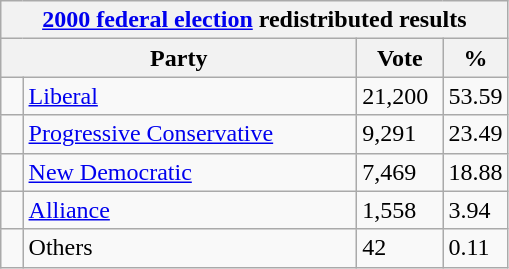<table class="wikitable">
<tr>
<th colspan="4"><a href='#'>2000 federal election</a> redistributed results</th>
</tr>
<tr>
<th bgcolor="#DDDDFF" width="230px" colspan="2">Party</th>
<th bgcolor="#DDDDFF" width="50px">Vote</th>
<th bgcolor="#DDDDFF" width="30px">%</th>
</tr>
<tr>
<td> </td>
<td><a href='#'>Liberal</a></td>
<td>21,200</td>
<td>53.59</td>
</tr>
<tr>
<td> </td>
<td><a href='#'>Progressive Conservative</a></td>
<td>9,291</td>
<td>23.49</td>
</tr>
<tr>
<td> </td>
<td><a href='#'>New Democratic</a></td>
<td>7,469</td>
<td>18.88</td>
</tr>
<tr>
<td> </td>
<td><a href='#'>Alliance</a></td>
<td>1,558</td>
<td>3.94</td>
</tr>
<tr>
<td> </td>
<td>Others</td>
<td>42</td>
<td>0.11</td>
</tr>
</table>
